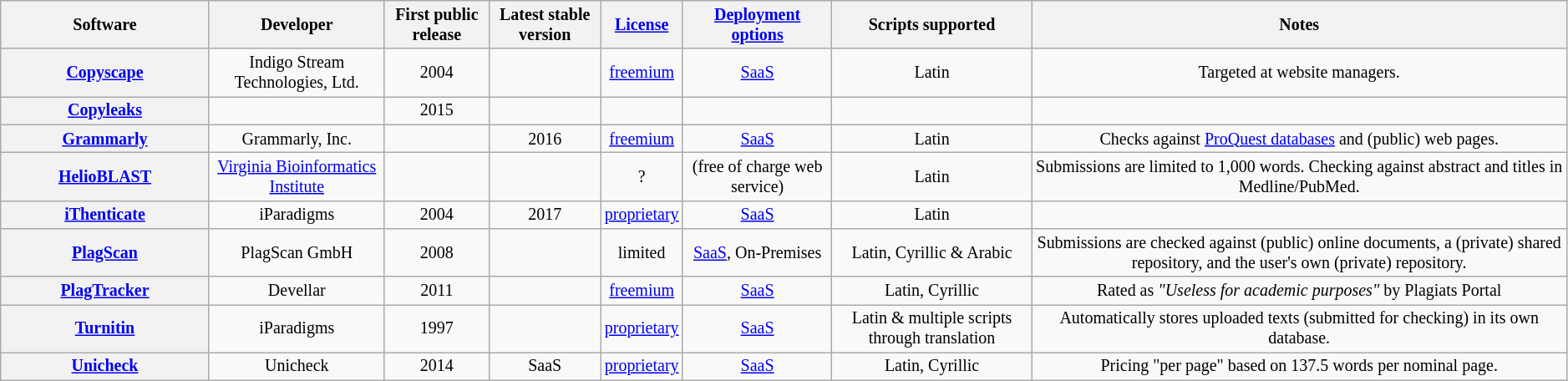<table class="wikitable sortable" style="font-size: smaller; text-align: center; width: auto;">
<tr>
<th style="width: 12em">Software</th>
<th>Developer</th>
<th>First public release</th>
<th>Latest stable version</th>
<th><a href='#'>License</a></th>
<th><a href='#'>Deployment options</a></th>
<th>Scripts supported</th>
<th>Notes</th>
</tr>
<tr>
<th><a href='#'>Copyscape</a></th>
<td>Indigo Stream Technologies, Ltd.</td>
<td>2004</td>
<td></td>
<td><a href='#'>freemium</a></td>
<td><a href='#'>SaaS</a></td>
<td>Latin</td>
<td>Targeted at website managers.</td>
</tr>
<tr>
<th><a href='#'>Copyleaks</a></th>
<td></td>
<td>2015</td>
<td></td>
<td></td>
<td></td>
<td></td>
<td></td>
</tr>
<tr>
<th><a href='#'>Grammarly</a></th>
<td>Grammarly, Inc.</td>
<td></td>
<td>2016</td>
<td><a href='#'>freemium</a></td>
<td><a href='#'>SaaS</a></td>
<td>Latin</td>
<td>Checks against <a href='#'>ProQuest databases</a> and (public) web pages.</td>
</tr>
<tr>
<th><a href='#'>HelioBLAST</a></th>
<td><a href='#'>Virginia Bioinformatics Institute</a></td>
<td></td>
<td></td>
<td>?</td>
<td>(free of charge web service)</td>
<td>Latin</td>
<td>Submissions are limited to 1,000 words. Checking against abstract and titles in Medline/PubMed.</td>
</tr>
<tr>
<th><a href='#'>iThenticate</a></th>
<td>iParadigms</td>
<td>2004</td>
<td>2017</td>
<td><a href='#'>proprietary</a></td>
<td><a href='#'>SaaS</a></td>
<td>Latin</td>
<td></td>
</tr>
<tr>
<th><a href='#'>PlagScan</a></th>
<td>PlagScan GmbH</td>
<td>2008</td>
<td></td>
<td>limited</td>
<td><a href='#'>SaaS</a>, On-Premises</td>
<td>Latin, Cyrillic & Arabic</td>
<td>Submissions are checked against (public) online documents, a (private) shared repository, and the user's own (private) repository.</td>
</tr>
<tr>
<th><a href='#'>PlagTracker</a></th>
<td>Devellar</td>
<td>2011</td>
<td></td>
<td><a href='#'>freemium</a></td>
<td><a href='#'>SaaS</a></td>
<td>Latin, Cyrillic</td>
<td>Rated as <em>"Useless for academic purposes"</em> by Plagiats Portal</td>
</tr>
<tr>
<th><a href='#'>Turnitin</a></th>
<td>iParadigms</td>
<td>1997</td>
<td></td>
<td><a href='#'>proprietary</a></td>
<td><a href='#'>SaaS</a></td>
<td>Latin & multiple scripts through translation </td>
<td>Automatically stores uploaded texts (submitted for checking) in its own database.</td>
</tr>
<tr>
<th><a href='#'>Unicheck</a></th>
<td>Unicheck</td>
<td>2014</td>
<td>SaaS</td>
<td><a href='#'>proprietary</a></td>
<td><a href='#'>SaaS</a></td>
<td>Latin, Cyrillic</td>
<td>Pricing "per page" based on 137.5 words per nominal page.</td>
</tr>
</table>
